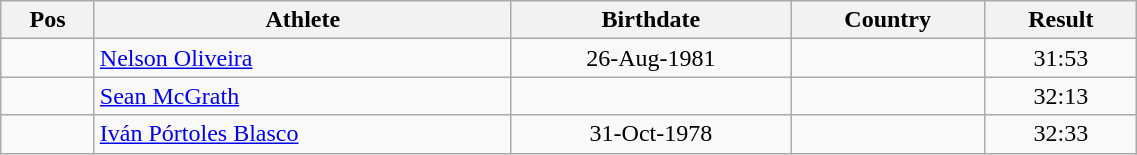<table class="wikitable"  style="text-align:center; width:60%;">
<tr>
<th>Pos</th>
<th>Athlete</th>
<th>Birthdate</th>
<th>Country</th>
<th>Result</th>
</tr>
<tr>
<td align=center></td>
<td align=left><a href='#'>Nelson Oliveira</a></td>
<td>26-Aug-1981</td>
<td align=left></td>
<td>31:53</td>
</tr>
<tr>
<td align=center></td>
<td align=left><a href='#'>Sean McGrath</a></td>
<td></td>
<td align=left></td>
<td>32:13</td>
</tr>
<tr>
<td align=center></td>
<td align=left><a href='#'>Iván Pórtoles Blasco</a></td>
<td>31-Oct-1978</td>
<td align=left></td>
<td>32:33</td>
</tr>
</table>
